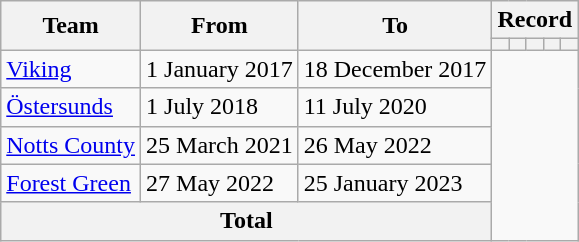<table class="wikitable">
<tr>
<th rowspan="2">Team</th>
<th rowspan="2">From</th>
<th rowspan="2">To</th>
<th colspan="5">Record</th>
</tr>
<tr>
<th></th>
<th></th>
<th></th>
<th></th>
<th></th>
</tr>
<tr>
<td align=left><a href='#'>Viking</a></td>
<td align=left>1 January 2017</td>
<td align=left>18 December 2017<br></td>
</tr>
<tr>
<td align=left><a href='#'>Östersunds</a></td>
<td align=left>1 July 2018</td>
<td align=left>11 July 2020<br></td>
</tr>
<tr>
<td align=left><a href='#'>Notts County</a></td>
<td align=left>25 March 2021</td>
<td align=left>26 May 2022<br></td>
</tr>
<tr>
<td align=left><a href='#'>Forest Green</a></td>
<td align=left>27 May 2022</td>
<td align=left>25 January 2023<br></td>
</tr>
<tr>
<th colspan="3">Total<br></th>
</tr>
</table>
